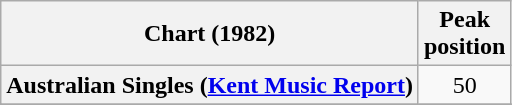<table class="wikitable plainrowheaders sortable" style="text-align:center;">
<tr>
<th>Chart (1982)</th>
<th>Peak<br>position</th>
</tr>
<tr>
<th scope="row">Australian Singles (<a href='#'>Kent Music Report</a>)</th>
<td>50</td>
</tr>
<tr>
</tr>
<tr>
</tr>
<tr>
</tr>
<tr>
</tr>
<tr>
</tr>
</table>
